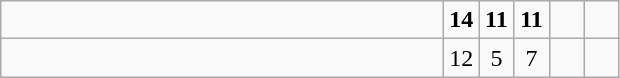<table class="wikitable">
<tr>
<td style="width:18em"><strong></strong></td>
<td align=center style="width:1em"><strong>14</strong></td>
<td align=center style="width:1em"><strong>11</strong></td>
<td align=center style="width:1em"><strong>11</strong></td>
<td align=center style="width:1em"></td>
<td align=center style="width:1em"></td>
</tr>
<tr>
<td style="width:18em"></td>
<td align=center style="width:1em">12</td>
<td align=center style="width:1em">5</td>
<td align=center style="width:1em">7</td>
<td align=center style="width:1em"></td>
<td align=center style="width:1em"></td>
</tr>
</table>
